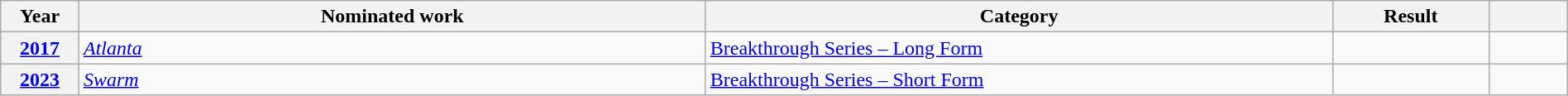<table class="wikitable plainrowheaders" style="width:100%;">
<tr>
<th scope="col" style="width:5%;">Year</th>
<th scope="col" style="width:40%;">Nominated work</th>
<th scope="col" style="width:40%;">Category</th>
<th scope="col" style="width:10%;">Result</th>
<th scope="col" style="width:5%;"></th>
</tr>
<tr>
<th scope="row" style="text-align:center;"><a href='#'>2017</a></th>
<td><em><a href='#'>Atlanta</a></em></td>
<td><a href='#'>Breakthrough Series – Long Form</a></td>
<td></td>
<td style="text-align:center;"></td>
</tr>
<tr>
<th scope="row" style="text-align:center;"><a href='#'>2023</a></th>
<td><em><a href='#'>Swarm</a></em></td>
<td><a href='#'>Breakthrough Series – Short Form</a></td>
<td></td>
<td style="text-align:center;"></td>
</tr>
</table>
